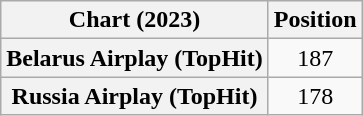<table class="wikitable sortable plainrowheaders" style="text-align:center">
<tr>
<th scope="col">Chart (2023)</th>
<th scope="col">Position</th>
</tr>
<tr>
<th scope="row">Belarus Airplay (TopHit)</th>
<td>187</td>
</tr>
<tr>
<th scope="row">Russia Airplay (TopHit)</th>
<td>178</td>
</tr>
</table>
